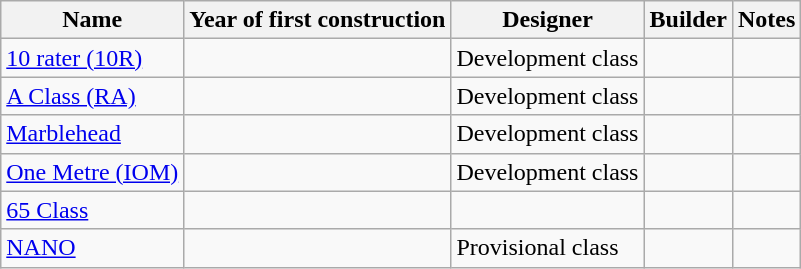<table class="wikitable sortable">
<tr>
<th data-sort-type="text">Name</th>
<th data-sort-type="number">Year of first construction</th>
<th data-sort-type="text">Designer</th>
<th data-sort-type="text">Builder</th>
<th class="unsortable">Notes</th>
</tr>
<tr>
<td><a href='#'>10 rater (10R)</a></td>
<td></td>
<td>Development class</td>
<td></td>
<td></td>
</tr>
<tr>
<td><a href='#'>A Class (RA)</a></td>
<td></td>
<td>Development class</td>
<td></td>
<td></td>
</tr>
<tr>
<td><a href='#'>Marblehead</a></td>
<td></td>
<td>Development class</td>
<td></td>
<td></td>
</tr>
<tr>
<td><a href='#'>One Metre (IOM)</a></td>
<td></td>
<td>Development class</td>
<td></td>
<td></td>
</tr>
<tr>
<td><a href='#'>65 Class</a></td>
<td></td>
<td></td>
<td></td>
<td></td>
</tr>
<tr>
<td><a href='#'>NANO</a></td>
<td></td>
<td>Provisional class</td>
<td></td>
<td></td>
</tr>
</table>
